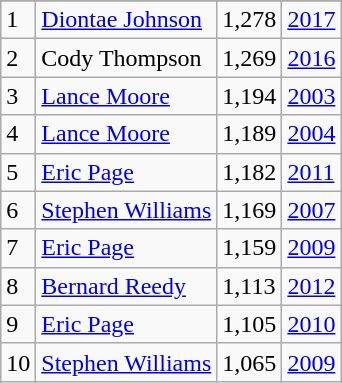<table class="wikitable">
<tr>
</tr>
<tr>
<td>1</td>
<td><a href='#'>Diontae Johnson</a></td>
<td>1,278</td>
<td><a href='#'>2017</a></td>
</tr>
<tr>
<td>2</td>
<td>Cody Thompson</td>
<td>1,269</td>
<td><a href='#'>2016</a></td>
</tr>
<tr>
<td>3</td>
<td><a href='#'>Lance Moore</a></td>
<td>1,194</td>
<td><a href='#'>2003</a></td>
</tr>
<tr>
<td>4</td>
<td><a href='#'>Lance Moore</a></td>
<td>1,189</td>
<td><a href='#'>2004</a></td>
</tr>
<tr>
<td>5</td>
<td><a href='#'>Eric Page</a></td>
<td>1,182</td>
<td><a href='#'>2011</a></td>
</tr>
<tr>
<td>6</td>
<td><a href='#'>Stephen Williams</a></td>
<td>1,169</td>
<td><a href='#'>2007</a></td>
</tr>
<tr>
<td>7</td>
<td><a href='#'>Eric Page</a></td>
<td>1,159</td>
<td><a href='#'>2009</a></td>
</tr>
<tr>
<td>8</td>
<td><a href='#'>Bernard Reedy</a></td>
<td>1,113</td>
<td><a href='#'>2012</a></td>
</tr>
<tr>
<td>9</td>
<td><a href='#'>Eric Page</a></td>
<td>1,105</td>
<td><a href='#'>2010</a></td>
</tr>
<tr>
<td>10</td>
<td><a href='#'>Stephen Williams</a></td>
<td>1,065</td>
<td><a href='#'>2009</a></td>
</tr>
</table>
